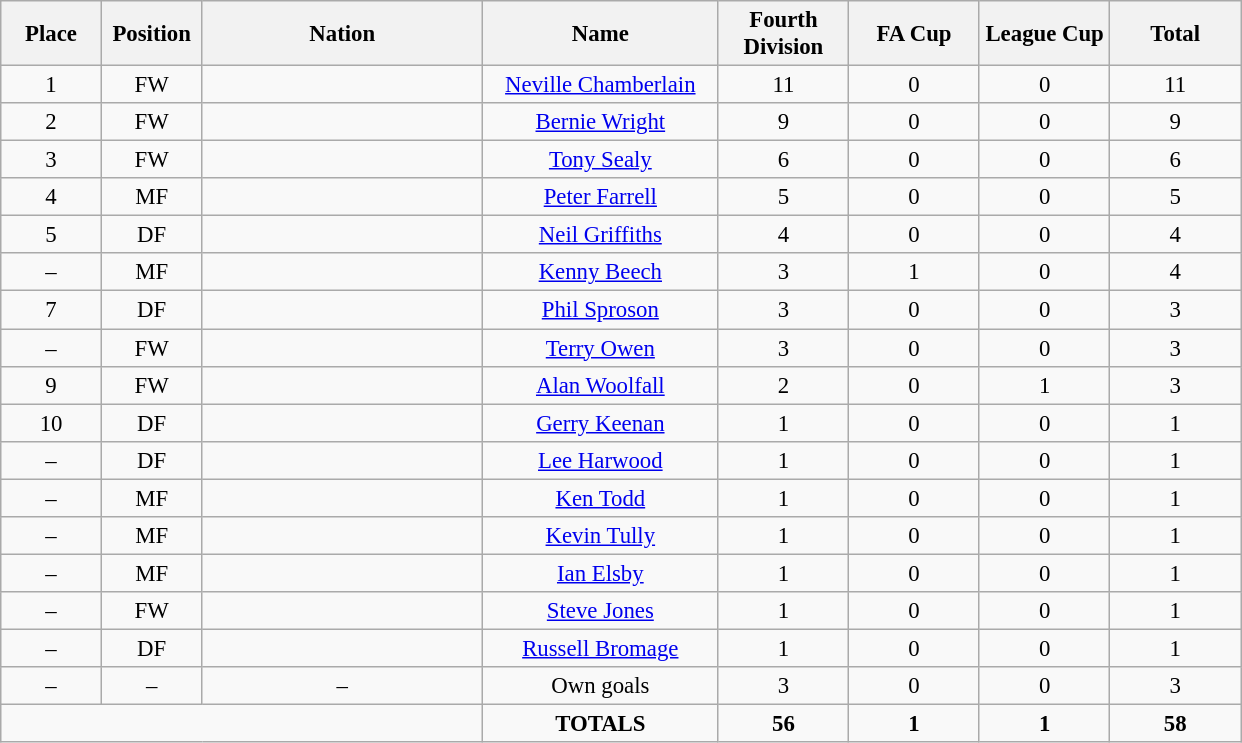<table class="wikitable" style="font-size: 95%; text-align: center;">
<tr>
<th width=60>Place</th>
<th width=60>Position</th>
<th width=180>Nation</th>
<th width=150>Name</th>
<th width=80>Fourth Division</th>
<th width=80>FA Cup</th>
<th width=80>League Cup</th>
<th width=80>Total</th>
</tr>
<tr>
<td>1</td>
<td>FW</td>
<td></td>
<td><a href='#'>Neville Chamberlain</a></td>
<td>11</td>
<td>0</td>
<td>0</td>
<td>11</td>
</tr>
<tr>
<td>2</td>
<td>FW</td>
<td></td>
<td><a href='#'>Bernie Wright</a></td>
<td>9</td>
<td>0</td>
<td>0</td>
<td>9</td>
</tr>
<tr>
<td>3</td>
<td>FW</td>
<td></td>
<td><a href='#'>Tony Sealy</a></td>
<td>6</td>
<td>0</td>
<td>0</td>
<td>6</td>
</tr>
<tr>
<td>4</td>
<td>MF</td>
<td></td>
<td><a href='#'>Peter Farrell</a></td>
<td>5</td>
<td>0</td>
<td>0</td>
<td>5</td>
</tr>
<tr>
<td>5</td>
<td>DF</td>
<td></td>
<td><a href='#'>Neil Griffiths</a></td>
<td>4</td>
<td>0</td>
<td>0</td>
<td>4</td>
</tr>
<tr>
<td>–</td>
<td>MF</td>
<td></td>
<td><a href='#'>Kenny Beech</a></td>
<td>3</td>
<td>1</td>
<td>0</td>
<td>4</td>
</tr>
<tr>
<td>7</td>
<td>DF</td>
<td></td>
<td><a href='#'>Phil Sproson</a></td>
<td>3</td>
<td>0</td>
<td>0</td>
<td>3</td>
</tr>
<tr>
<td>–</td>
<td>FW</td>
<td></td>
<td><a href='#'>Terry Owen</a></td>
<td>3</td>
<td>0</td>
<td>0</td>
<td>3</td>
</tr>
<tr>
<td>9</td>
<td>FW</td>
<td></td>
<td><a href='#'>Alan Woolfall</a></td>
<td>2</td>
<td>0</td>
<td>1</td>
<td>3</td>
</tr>
<tr>
<td>10</td>
<td>DF</td>
<td></td>
<td><a href='#'>Gerry Keenan</a></td>
<td>1</td>
<td>0</td>
<td>0</td>
<td>1</td>
</tr>
<tr>
<td>–</td>
<td>DF</td>
<td></td>
<td><a href='#'>Lee Harwood</a></td>
<td>1</td>
<td>0</td>
<td>0</td>
<td>1</td>
</tr>
<tr>
<td>–</td>
<td>MF</td>
<td></td>
<td><a href='#'>Ken Todd</a></td>
<td>1</td>
<td>0</td>
<td>0</td>
<td>1</td>
</tr>
<tr>
<td>–</td>
<td>MF</td>
<td></td>
<td><a href='#'>Kevin Tully</a></td>
<td>1</td>
<td>0</td>
<td>0</td>
<td>1</td>
</tr>
<tr>
<td>–</td>
<td>MF</td>
<td></td>
<td><a href='#'>Ian Elsby</a></td>
<td>1</td>
<td>0</td>
<td>0</td>
<td>1</td>
</tr>
<tr>
<td>–</td>
<td>FW</td>
<td></td>
<td><a href='#'>Steve Jones</a></td>
<td>1</td>
<td>0</td>
<td>0</td>
<td>1</td>
</tr>
<tr>
<td>–</td>
<td>DF</td>
<td></td>
<td><a href='#'>Russell Bromage</a></td>
<td>1</td>
<td>0</td>
<td>0</td>
<td>1</td>
</tr>
<tr>
<td>–</td>
<td>–</td>
<td>–</td>
<td>Own goals</td>
<td>3</td>
<td>0</td>
<td>0</td>
<td>3</td>
</tr>
<tr>
<td colspan="3"></td>
<td><strong>TOTALS</strong></td>
<td><strong>56</strong></td>
<td><strong>1</strong></td>
<td><strong>1</strong></td>
<td><strong>58</strong></td>
</tr>
</table>
